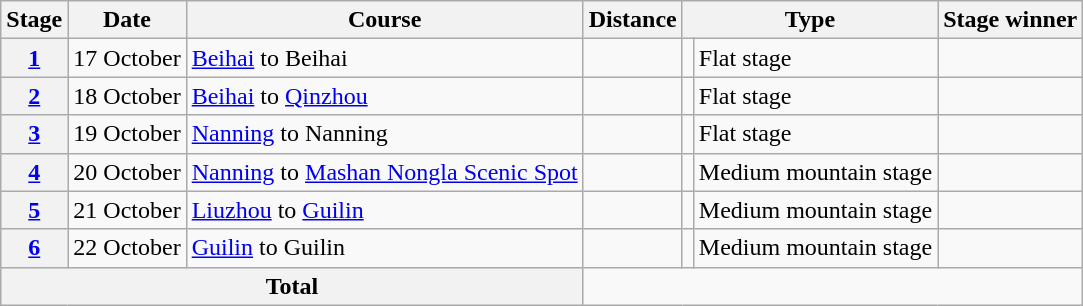<table class="wikitable">
<tr>
<th scope="col">Stage</th>
<th scope="col">Date</th>
<th scope="col">Course</th>
<th scope="col">Distance</th>
<th scope="col" colspan="2">Type</th>
<th scope="col">Stage winner</th>
</tr>
<tr>
<th scope="row" style="text-align:center;"><a href='#'>1</a></th>
<td style="text-align:center;">17 October</td>
<td><a href='#'>Beihai</a> to Beihai</td>
<td style="text-align:center;"></td>
<td></td>
<td>Flat stage</td>
<td></td>
</tr>
<tr>
<th scope="row" style="text-align:center;"><a href='#'>2</a></th>
<td style="text-align:center;">18 October</td>
<td><a href='#'>Beihai</a> to <a href='#'>Qinzhou</a></td>
<td style="text-align:center;"></td>
<td></td>
<td>Flat stage</td>
<td></td>
</tr>
<tr>
<th scope="row" style="text-align:center;"><a href='#'>3</a></th>
<td style="text-align:center;">19 October</td>
<td><a href='#'>Nanning</a> to Nanning</td>
<td style="text-align:center;"></td>
<td></td>
<td>Flat stage</td>
<td></td>
</tr>
<tr>
<th scope="row" style="text-align:center;"><a href='#'>4</a></th>
<td style="text-align:center;">20 October</td>
<td><a href='#'>Nanning</a> to <a href='#'>Mashan Nongla Scenic Spot</a></td>
<td style="text-align:center;"></td>
<td></td>
<td>Medium mountain stage</td>
<td></td>
</tr>
<tr>
<th scope="row" style="text-align:center;"><a href='#'>5</a></th>
<td style="text-align:center;">21 October</td>
<td><a href='#'>Liuzhou</a> to <a href='#'>Guilin</a></td>
<td style="text-align:center;"></td>
<td></td>
<td>Medium mountain stage</td>
<td></td>
</tr>
<tr>
<th scope="row" style="text-align:center;"><a href='#'>6</a></th>
<td style="text-align:center;">22 October</td>
<td><a href='#'>Guilin</a> to Guilin</td>
<td style="text-align:center;"></td>
<td></td>
<td>Medium mountain stage</td>
<td></td>
</tr>
<tr>
<th colspan="3">Total</th>
<td colspan="5" style="text-align:center;"></td>
</tr>
</table>
